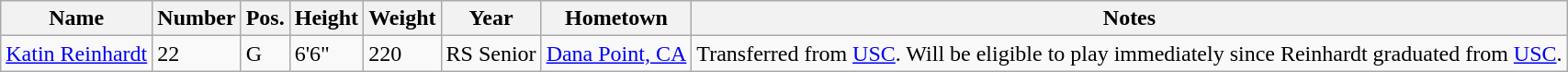<table class="wikitable sortable" border="1">
<tr>
<th>Name</th>
<th>Number</th>
<th>Pos.</th>
<th>Height</th>
<th>Weight</th>
<th>Year</th>
<th>Hometown</th>
<th class="unsortable">Notes</th>
</tr>
<tr>
<td><a href='#'>Katin Reinhardt</a></td>
<td>22</td>
<td>G</td>
<td>6'6"</td>
<td>220</td>
<td>RS Senior</td>
<td><a href='#'>Dana Point, CA</a></td>
<td>Transferred from <a href='#'>USC</a>. Will be eligible to play immediately since Reinhardt graduated from <a href='#'>USC</a>.</td>
</tr>
</table>
